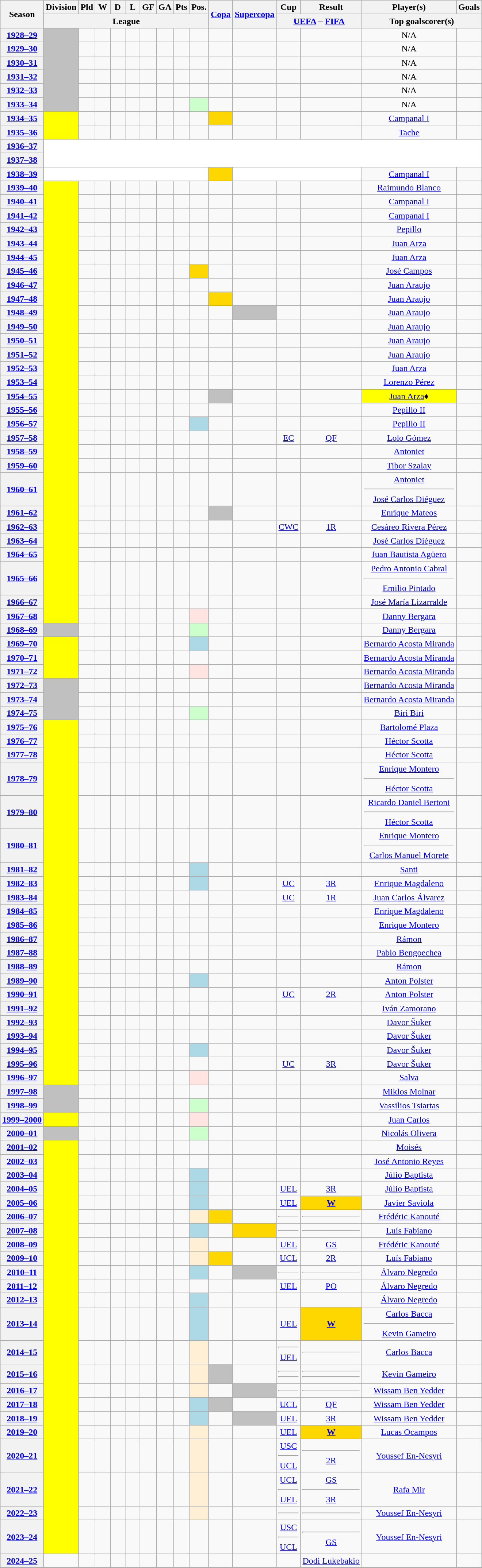<table class="wikitable sortable" style="text-align: center">
<tr>
<th rowspan="2" scope="col">Season</th>
<th scope="col">Division</th>
<th style="width:20px;" scope="col">Pld</th>
<th style="width:20px;" scope="col">W</th>
<th style="width:20px;" scope="col">D</th>
<th style="width:20px;" scope="col">L</th>
<th style="width:20px;" scope="col">GF</th>
<th style="width:20px;" scope="col">GA</th>
<th style="width:20px;" scope="col">Pts</th>
<th style="width:20px;" scope="col">Pos.</th>
<th rowspan="2" scope="col"><a href='#'>Copa<br></a></th>
<th rowspan="2" scope="col"><a href='#'>Supercopa</a></th>
<th scope="col">Cup</th>
<th scope="col">Result</th>
<th scope="col">Player(s)</th>
<th scope="col">Goals</th>
</tr>
<tr class="unsortable">
<th colspan="9" scope="col">League</th>
<th colspan="2" scope="col"><a href='#'>UEFA</a> – <a href='#'>FIFA</a></th>
<th colspan="2" scope="col">Top goalscorer(s)</th>
</tr>
<tr>
<th scope="row"><a href='#'>1928–29</a></th>
<td style="text-align:left; background:silver" rowspan="6"></td>
<td></td>
<td></td>
<td></td>
<td></td>
<td></td>
<td></td>
<td></td>
<td></td>
<td></td>
<td></td>
<td></td>
<td></td>
<td style="text-align:centre">N/A</td>
<td></td>
</tr>
<tr>
<th scope="row"><a href='#'>1929–30</a></th>
<td></td>
<td></td>
<td></td>
<td></td>
<td></td>
<td></td>
<td></td>
<td></td>
<td></td>
<td></td>
<td></td>
<td></td>
<td style="text-align:centre">N/A</td>
<td></td>
</tr>
<tr>
<th scope="row"><a href='#'>1930–31</a></th>
<td></td>
<td></td>
<td></td>
<td></td>
<td></td>
<td></td>
<td></td>
<td></td>
<td></td>
<td></td>
<td></td>
<td></td>
<td style="text-align:centre">N/A</td>
<td></td>
</tr>
<tr>
<th scope="row"><a href='#'>1931–32</a></th>
<td></td>
<td></td>
<td></td>
<td></td>
<td></td>
<td></td>
<td></td>
<td></td>
<td></td>
<td></td>
<td></td>
<td></td>
<td style="text-align:centre">N/A</td>
<td></td>
</tr>
<tr>
<th scope="row"><a href='#'>1932–33</a></th>
<td></td>
<td></td>
<td></td>
<td></td>
<td></td>
<td></td>
<td></td>
<td></td>
<td></td>
<td></td>
<td></td>
<td></td>
<td style="text-align:centre">N/A</td>
<td></td>
</tr>
<tr>
<th scope="row"><a href='#'>1933–34</a></th>
<td></td>
<td></td>
<td></td>
<td></td>
<td></td>
<td></td>
<td></td>
<td style=background:#cfc> </td>
<td></td>
<td></td>
<td></td>
<td></td>
<td style="text-align:centre">N/A</td>
<td></td>
</tr>
<tr>
<th scope="row"><a href='#'>1934–35</a></th>
<td style="text-align:left; background:yellow" rowspan="2"></td>
<td></td>
<td></td>
<td></td>
<td></td>
<td></td>
<td></td>
<td></td>
<td></td>
<td style="background:Gold"></td>
<td></td>
<td></td>
<td></td>
<td style="text-align:centre"><a href='#'>Campanal I</a></td>
<td></td>
</tr>
<tr>
<th scope="row"><a href='#'>1935–36</a></th>
<td></td>
<td></td>
<td></td>
<td></td>
<td></td>
<td></td>
<td></td>
<td></td>
<td></td>
<td></td>
<td></td>
<td></td>
<td style="text-align:centre"><a href='#'>Tache</a></td>
<td></td>
</tr>
<tr>
<th scope="row"><a href='#'>1936–37</a></th>
<td style="text-align:center; background:white" rowspan="2" colspan="15"></td>
</tr>
<tr>
<th scope="row"><a href='#'>1937–38</a></th>
</tr>
<tr>
<th scope="row"><a href='#'>1938–39</a></th>
<td style="text-align:center; background:white" colspan="9"></td>
<td style="background:Gold"></td>
<td style="background:White" colspan="3"></td>
<td style="text-align:centre"><a href='#'>Campanal I</a></td>
<td></td>
</tr>
<tr>
<th scope="row"><a href='#'>1939–40</a></th>
<td style="text-align:left; background:yellow" rowspan="29"></td>
<td></td>
<td></td>
<td></td>
<td></td>
<td></td>
<td></td>
<td></td>
<td></td>
<td></td>
<td></td>
<td></td>
<td></td>
<td style="text-align:centre"><a href='#'>Raimundo Blanco</a></td>
<td></td>
</tr>
<tr>
<th scope="row"><a href='#'>1940–41</a></th>
<td></td>
<td></td>
<td></td>
<td></td>
<td></td>
<td></td>
<td></td>
<td></td>
<td></td>
<td></td>
<td></td>
<td></td>
<td style="text-align:centre"><a href='#'>Campanal I</a></td>
<td></td>
</tr>
<tr>
<th scope="row"><a href='#'>1941–42</a></th>
<td></td>
<td></td>
<td></td>
<td></td>
<td></td>
<td></td>
<td></td>
<td></td>
<td></td>
<td></td>
<td></td>
<td></td>
<td style="text-align:centre"><a href='#'>Campanal I</a></td>
<td></td>
</tr>
<tr>
<th scope="row"><a href='#'>1942–43</a></th>
<td></td>
<td></td>
<td></td>
<td></td>
<td></td>
<td></td>
<td></td>
<td></td>
<td></td>
<td></td>
<td></td>
<td></td>
<td style="text-align:centre"><a href='#'>Pepillo</a></td>
<td></td>
</tr>
<tr>
<th scope="row"><a href='#'>1943–44</a></th>
<td></td>
<td></td>
<td></td>
<td></td>
<td></td>
<td></td>
<td></td>
<td></td>
<td></td>
<td></td>
<td></td>
<td></td>
<td style="text-align:centre"><a href='#'>Juan Arza</a></td>
<td></td>
</tr>
<tr>
<th scope="row"><a href='#'>1944–45</a></th>
<td></td>
<td></td>
<td></td>
<td></td>
<td></td>
<td></td>
<td></td>
<td></td>
<td></td>
<td></td>
<td></td>
<td></td>
<td style="text-align:centre"><a href='#'>Juan Arza</a></td>
<td></td>
</tr>
<tr>
<th scope="row"><a href='#'>1945–46</a></th>
<td></td>
<td></td>
<td></td>
<td></td>
<td></td>
<td></td>
<td></td>
<td style="color:Red; background:Gold"></td>
<td></td>
<td></td>
<td></td>
<td></td>
<td style="text-align:centre"><a href='#'>José Campos</a></td>
<td></td>
</tr>
<tr>
<th scope="row"><a href='#'>1946–47</a></th>
<td></td>
<td></td>
<td></td>
<td></td>
<td></td>
<td></td>
<td></td>
<td></td>
<td></td>
<td></td>
<td></td>
<td></td>
<td style="text-align:centre"><a href='#'>Juan Araujo</a></td>
<td></td>
</tr>
<tr>
<th scope="row"><a href='#'>1947–48</a></th>
<td></td>
<td></td>
<td></td>
<td></td>
<td></td>
<td></td>
<td></td>
<td></td>
<td style="background:Gold"></td>
<td></td>
<td></td>
<td></td>
<td style="text-align:centre"><a href='#'>Juan Araujo</a></td>
<td></td>
</tr>
<tr>
<th scope="row"><a href='#'>1948–49</a></th>
<td></td>
<td></td>
<td></td>
<td></td>
<td></td>
<td></td>
<td></td>
<td></td>
<td></td>
<td style=background:silver></td>
<td></td>
<td></td>
<td style="text-align:centre"><a href='#'>Juan Araujo</a></td>
<td></td>
</tr>
<tr>
<th scope="row"><a href='#'>1949–50</a></th>
<td></td>
<td></td>
<td></td>
<td></td>
<td></td>
<td></td>
<td></td>
<td></td>
<td></td>
<td></td>
<td></td>
<td></td>
<td style="text-align:centre"><a href='#'>Juan Araujo</a></td>
<td></td>
</tr>
<tr>
<th scope="row"><a href='#'>1950–51</a></th>
<td></td>
<td></td>
<td></td>
<td></td>
<td></td>
<td></td>
<td></td>
<td></td>
<td></td>
<td></td>
<td></td>
<td></td>
<td style="text-align:centre"><a href='#'>Juan Araujo</a></td>
<td></td>
</tr>
<tr>
<th scope="row"><a href='#'>1951–52</a></th>
<td></td>
<td></td>
<td></td>
<td></td>
<td></td>
<td></td>
<td></td>
<td></td>
<td></td>
<td></td>
<td></td>
<td></td>
<td style="text-align:centre"><a href='#'>Juan Araujo</a></td>
<td></td>
</tr>
<tr>
<th scope="row"><a href='#'>1952–53</a></th>
<td></td>
<td></td>
<td></td>
<td></td>
<td></td>
<td></td>
<td></td>
<td></td>
<td></td>
<td></td>
<td></td>
<td></td>
<td style="text-align:centre"><a href='#'>Juan Arza</a></td>
<td></td>
</tr>
<tr>
<th scope="row"><a href='#'>1953–54</a></th>
<td></td>
<td></td>
<td></td>
<td></td>
<td></td>
<td></td>
<td></td>
<td></td>
<td></td>
<td></td>
<td></td>
<td></td>
<td style="text-align:centre"><a href='#'>Lorenzo Pérez</a></td>
<td></td>
</tr>
<tr>
<th scope="row"><a href='#'>1954–55</a></th>
<td></td>
<td></td>
<td></td>
<td></td>
<td></td>
<td></td>
<td></td>
<td></td>
<td style="background:silver"></td>
<td></td>
<td></td>
<td></td>
<td style="text-align:centre ; background:yellow"><a href='#'>Juan Arza</a>♦</td>
<td></td>
</tr>
<tr>
<th scope="row"><a href='#'>1955–56</a></th>
<td></td>
<td></td>
<td></td>
<td></td>
<td></td>
<td></td>
<td></td>
<td></td>
<td></td>
<td></td>
<td></td>
<td></td>
<td><a href='#'>Pepillo II</a></td>
<td></td>
</tr>
<tr>
<th scope="row"><a href='#'>1956–57</a></th>
<td></td>
<td></td>
<td></td>
<td></td>
<td></td>
<td></td>
<td></td>
<td style="background:lightblue"></td>
<td></td>
<td></td>
<td></td>
<td></td>
<td><a href='#'>Pepillo II</a></td>
<td></td>
</tr>
<tr>
<th scope="row"><a href='#'>1957–58</a></th>
<td></td>
<td></td>
<td></td>
<td></td>
<td></td>
<td></td>
<td></td>
<td></td>
<td></td>
<td></td>
<td><a href='#'>EC</a></td>
<td><a href='#'>QF</a></td>
<td><a href='#'>Lolo Gómez</a></td>
<td></td>
</tr>
<tr>
<th scope="row"><a href='#'>1958–59</a></th>
<td></td>
<td></td>
<td></td>
<td></td>
<td></td>
<td></td>
<td></td>
<td></td>
<td></td>
<td></td>
<td></td>
<td></td>
<td><a href='#'>Antoniet</a></td>
<td></td>
</tr>
<tr>
<th scope="row"><a href='#'>1959–60</a></th>
<td></td>
<td></td>
<td></td>
<td></td>
<td></td>
<td></td>
<td></td>
<td></td>
<td></td>
<td></td>
<td></td>
<td></td>
<td><a href='#'>Tibor Szalay</a></td>
<td></td>
</tr>
<tr>
<th scope="row"><a href='#'>1960–61</a></th>
<td></td>
<td></td>
<td></td>
<td></td>
<td></td>
<td></td>
<td></td>
<td></td>
<td></td>
<td></td>
<td></td>
<td></td>
<td><a href='#'>Antoniet</a><hr><a href='#'>José Carlos Diéguez</a></td>
<td></td>
</tr>
<tr>
<th scope="row"><a href='#'>1961–62</a></th>
<td></td>
<td></td>
<td></td>
<td></td>
<td></td>
<td></td>
<td></td>
<td></td>
<td style=background:silver></td>
<td></td>
<td></td>
<td></td>
<td><a href='#'>Enrique Mateos</a></td>
<td></td>
</tr>
<tr>
<th scope="row"><a href='#'>1962–63</a></th>
<td></td>
<td></td>
<td></td>
<td></td>
<td></td>
<td></td>
<td></td>
<td></td>
<td></td>
<td></td>
<td><a href='#'>CWC</a></td>
<td><a href='#'>1R</a></td>
<td><a href='#'>Cesáreo Rivera Pérez</a></td>
<td></td>
</tr>
<tr>
<th scope="row"><a href='#'>1963–64</a></th>
<td></td>
<td></td>
<td></td>
<td></td>
<td></td>
<td></td>
<td></td>
<td></td>
<td></td>
<td></td>
<td></td>
<td></td>
<td><a href='#'>José Carlos Diéguez</a></td>
<td></td>
</tr>
<tr>
<th scope="row"><a href='#'>1964–65</a></th>
<td></td>
<td></td>
<td></td>
<td></td>
<td></td>
<td></td>
<td></td>
<td></td>
<td></td>
<td></td>
<td></td>
<td></td>
<td><a href='#'>Juan Bautista Agüero</a></td>
<td></td>
</tr>
<tr>
<th scope="row"><a href='#'>1965–66</a></th>
<td></td>
<td></td>
<td></td>
<td></td>
<td></td>
<td></td>
<td></td>
<td></td>
<td></td>
<td></td>
<td></td>
<td></td>
<td><a href='#'>Pedro Antonio Cabral</a><hr><a href='#'>Emilio Pintado</a></td>
<td></td>
</tr>
<tr>
<th scope="row"><a href='#'>1966–67</a></th>
<td></td>
<td></td>
<td></td>
<td></td>
<td></td>
<td></td>
<td></td>
<td></td>
<td></td>
<td></td>
<td></td>
<td></td>
<td><a href='#'>José María Lizarralde</a></td>
<td></td>
</tr>
<tr>
<th scope="row"><a href='#'>1967–68</a></th>
<td></td>
<td></td>
<td></td>
<td></td>
<td></td>
<td></td>
<td></td>
<td style=background:MistyRose> </td>
<td></td>
<td></td>
<td></td>
<td></td>
<td><a href='#'>Danny Bergara</a></td>
<td></td>
</tr>
<tr>
<th scope="row"><a href='#'>1968–69</a></th>
<td style="text-align:left; background:silver" rowspan="1"></td>
<td></td>
<td></td>
<td></td>
<td></td>
<td></td>
<td></td>
<td></td>
<td style=background:#cfc> </td>
<td></td>
<td></td>
<td></td>
<td></td>
<td><a href='#'>Danny Bergara</a></td>
<td></td>
</tr>
<tr>
<th scope="row"><a href='#'>1969–70</a></th>
<td style="text-align:left; background:yellow" rowspan="3"></td>
<td></td>
<td></td>
<td></td>
<td></td>
<td></td>
<td></td>
<td></td>
<td style="background:lightblue"></td>
<td></td>
<td></td>
<td></td>
<td></td>
<td><a href='#'>Bernardo Acosta Miranda</a></td>
<td></td>
</tr>
<tr>
<th scope="row"><a href='#'>1970–71</a></th>
<td></td>
<td></td>
<td></td>
<td></td>
<td></td>
<td></td>
<td></td>
<td></td>
<td></td>
<td></td>
<td></td>
<td></td>
<td><a href='#'>Bernardo Acosta Miranda</a></td>
<td></td>
</tr>
<tr>
<th scope="row"><a href='#'>1971–72</a></th>
<td></td>
<td></td>
<td></td>
<td></td>
<td></td>
<td></td>
<td></td>
<td style=background:MistyRose> </td>
<td></td>
<td></td>
<td></td>
<td></td>
<td><a href='#'>Bernardo Acosta Miranda</a></td>
<td></td>
</tr>
<tr>
<th scope="row"><a href='#'>1972–73</a></th>
<td style="text-align:left; background:silver" rowspan="3"></td>
<td></td>
<td></td>
<td></td>
<td></td>
<td></td>
<td></td>
<td></td>
<td></td>
<td></td>
<td></td>
<td></td>
<td></td>
<td><a href='#'>Bernardo Acosta Miranda</a></td>
<td></td>
</tr>
<tr>
<th scope="row"><a href='#'>1973–74</a></th>
<td></td>
<td></td>
<td></td>
<td></td>
<td></td>
<td></td>
<td></td>
<td></td>
<td></td>
<td></td>
<td></td>
<td></td>
<td><a href='#'>Bernardo Acosta Miranda</a></td>
<td></td>
</tr>
<tr>
<th scope="row"><a href='#'>1974–75</a></th>
<td></td>
<td></td>
<td></td>
<td></td>
<td></td>
<td></td>
<td></td>
<td style=background:#cfc>  </td>
<td></td>
<td></td>
<td></td>
<td></td>
<td><a href='#'>Biri Biri</a></td>
<td></td>
</tr>
<tr>
<th scope="row"><a href='#'>1975–76</a></th>
<td style="text-align:left; background:yellow" rowspan="22"></td>
<td></td>
<td></td>
<td></td>
<td></td>
<td></td>
<td></td>
<td></td>
<td></td>
<td></td>
<td></td>
<td></td>
<td></td>
<td><a href='#'>Bartolomé Plaza</a></td>
<td></td>
</tr>
<tr>
<th scope="row"><a href='#'>1976–77</a></th>
<td></td>
<td></td>
<td></td>
<td></td>
<td></td>
<td></td>
<td></td>
<td></td>
<td></td>
<td></td>
<td></td>
<td></td>
<td><a href='#'>Héctor Scotta</a></td>
<td></td>
</tr>
<tr>
<th scope="row"><a href='#'>1977–78</a></th>
<td></td>
<td></td>
<td></td>
<td></td>
<td></td>
<td></td>
<td></td>
<td></td>
<td></td>
<td></td>
<td></td>
<td></td>
<td><a href='#'>Héctor Scotta</a></td>
<td></td>
</tr>
<tr>
<th scope="row"><a href='#'>1978–79</a></th>
<td></td>
<td></td>
<td></td>
<td></td>
<td></td>
<td></td>
<td></td>
<td></td>
<td></td>
<td></td>
<td></td>
<td></td>
<td><a href='#'>Enrique Montero</a><hr><a href='#'>Héctor Scotta</a></td>
<td></td>
</tr>
<tr>
<th scope="row"><a href='#'>1979–80</a></th>
<td></td>
<td></td>
<td></td>
<td></td>
<td></td>
<td></td>
<td></td>
<td></td>
<td></td>
<td></td>
<td></td>
<td></td>
<td><a href='#'>Ricardo Daniel Bertoni</a><hr><a href='#'>Héctor Scotta</a></td>
<td></td>
</tr>
<tr>
<th scope="row"><a href='#'>1980–81</a></th>
<td></td>
<td></td>
<td></td>
<td></td>
<td></td>
<td></td>
<td></td>
<td></td>
<td></td>
<td></td>
<td></td>
<td></td>
<td><a href='#'>Enrique Montero</a><hr><a href='#'>Carlos Manuel Morete</a></td>
<td></td>
</tr>
<tr>
<th scope="row"><a href='#'>1981–82</a></th>
<td></td>
<td></td>
<td></td>
<td></td>
<td></td>
<td></td>
<td></td>
<td style=background:lightblue></td>
<td></td>
<td></td>
<td></td>
<td></td>
<td><a href='#'>Santi</a></td>
<td></td>
</tr>
<tr>
<th scope="row"><a href='#'>1982–83</a></th>
<td></td>
<td></td>
<td></td>
<td></td>
<td></td>
<td></td>
<td></td>
<td style=background:lightblue></td>
<td></td>
<td></td>
<td><a href='#'>UC</a></td>
<td><a href='#'>3R</a></td>
<td><a href='#'>Enrique Magdaleno</a></td>
<td></td>
</tr>
<tr>
<th scope="row"><a href='#'>1983–84</a></th>
<td></td>
<td></td>
<td></td>
<td></td>
<td></td>
<td></td>
<td></td>
<td></td>
<td></td>
<td></td>
<td><a href='#'>UC</a></td>
<td><a href='#'>1R</a></td>
<td><a href='#'>Juan Carlos Álvarez</a></td>
<td></td>
</tr>
<tr>
<th scope="row"><a href='#'>1984–85</a></th>
<td></td>
<td></td>
<td></td>
<td></td>
<td></td>
<td></td>
<td></td>
<td></td>
<td></td>
<td></td>
<td></td>
<td></td>
<td><a href='#'>Enrique Magdaleno</a></td>
<td></td>
</tr>
<tr>
<th scope="row"><a href='#'>1985–86</a></th>
<td></td>
<td></td>
<td></td>
<td></td>
<td></td>
<td></td>
<td></td>
<td></td>
<td></td>
<td></td>
<td></td>
<td></td>
<td><a href='#'>Enrique Montero</a></td>
<td></td>
</tr>
<tr>
<th scope="row"><a href='#'>1986–87</a></th>
<td></td>
<td></td>
<td></td>
<td></td>
<td></td>
<td></td>
<td></td>
<td></td>
<td></td>
<td></td>
<td></td>
<td></td>
<td><a href='#'>Rámon</a></td>
<td></td>
</tr>
<tr>
<th scope="row"><a href='#'>1987–88</a></th>
<td></td>
<td></td>
<td></td>
<td></td>
<td></td>
<td></td>
<td></td>
<td></td>
<td></td>
<td></td>
<td></td>
<td></td>
<td><a href='#'>Pablo Bengoechea</a></td>
<td></td>
</tr>
<tr>
<th scope="row"><a href='#'>1988–89</a></th>
<td></td>
<td></td>
<td></td>
<td></td>
<td></td>
<td></td>
<td></td>
<td></td>
<td></td>
<td></td>
<td></td>
<td></td>
<td><a href='#'>Rámon</a></td>
<td></td>
</tr>
<tr>
<th scope="row"><a href='#'>1989–90</a></th>
<td></td>
<td></td>
<td></td>
<td></td>
<td></td>
<td></td>
<td></td>
<td style=background:lightblue></td>
<td></td>
<td></td>
<td></td>
<td></td>
<td><a href='#'>Anton Polster</a></td>
<td></td>
</tr>
<tr>
<th scope="row"><a href='#'>1990–91</a></th>
<td></td>
<td></td>
<td></td>
<td></td>
<td></td>
<td></td>
<td></td>
<td></td>
<td></td>
<td></td>
<td><a href='#'>UC</a></td>
<td><a href='#'>2R</a></td>
<td><a href='#'>Anton Polster</a></td>
<td></td>
</tr>
<tr>
<th scope="row"><a href='#'>1991–92</a></th>
<td></td>
<td></td>
<td></td>
<td></td>
<td></td>
<td></td>
<td></td>
<td></td>
<td></td>
<td></td>
<td></td>
<td></td>
<td><a href='#'>Iván Zamorano</a></td>
<td></td>
</tr>
<tr>
<th scope="row"><a href='#'>1992–93</a></th>
<td></td>
<td></td>
<td></td>
<td></td>
<td></td>
<td></td>
<td></td>
<td></td>
<td></td>
<td></td>
<td></td>
<td></td>
<td><a href='#'>Davor Šuker</a></td>
<td></td>
</tr>
<tr>
<th scope="row"><a href='#'>1993–94</a></th>
<td></td>
<td></td>
<td></td>
<td></td>
<td></td>
<td></td>
<td></td>
<td></td>
<td></td>
<td></td>
<td></td>
<td></td>
<td><a href='#'>Davor Šuker</a></td>
<td></td>
</tr>
<tr>
<th scope="row"><a href='#'>1994–95</a></th>
<td></td>
<td></td>
<td></td>
<td></td>
<td></td>
<td></td>
<td></td>
<td style=background:lightblue></td>
<td></td>
<td></td>
<td></td>
<td></td>
<td><a href='#'>Davor Šuker</a></td>
<td></td>
</tr>
<tr>
<th scope="row"><a href='#'>1995–96</a></th>
<td></td>
<td></td>
<td></td>
<td></td>
<td></td>
<td></td>
<td></td>
<td></td>
<td></td>
<td></td>
<td><a href='#'>UC</a></td>
<td><a href='#'>3R</a></td>
<td><a href='#'>Davor Šuker</a></td>
<td></td>
</tr>
<tr>
<th scope="row"><a href='#'>1996–97</a></th>
<td></td>
<td></td>
<td></td>
<td></td>
<td></td>
<td></td>
<td></td>
<td style=background:MistyRose> </td>
<td></td>
<td></td>
<td></td>
<td></td>
<td><a href='#'>Salva</a></td>
<td></td>
</tr>
<tr>
<th scope="row"><a href='#'>1997–98</a></th>
<td style="text-align:left; background:silver" rowspan="2"></td>
<td></td>
<td></td>
<td></td>
<td></td>
<td></td>
<td></td>
<td></td>
<td></td>
<td></td>
<td></td>
<td></td>
<td></td>
<td><a href='#'>Miklos Molnar</a></td>
<td></td>
</tr>
<tr>
<th scope="row"><a href='#'>1998–99</a></th>
<td></td>
<td></td>
<td></td>
<td></td>
<td></td>
<td></td>
<td></td>
<td style=background:#cfc> </td>
<td></td>
<td></td>
<td></td>
<td></td>
<td><a href='#'>Vassilios Tsiartas</a></td>
<td></td>
</tr>
<tr>
<th scope="row"><a href='#'>1999–2000</a></th>
<td style="text-align:left; background:yellow" rowspan="1"></td>
<td></td>
<td></td>
<td></td>
<td></td>
<td></td>
<td></td>
<td></td>
<td style=background:MistyRose> </td>
<td></td>
<td></td>
<td></td>
<td></td>
<td><a href='#'>Juan Carlos</a></td>
<td></td>
</tr>
<tr>
<th scope="row"><a href='#'>2000–01</a></th>
<td style="text-align:left; background:silver" rowspan="1"></td>
<td></td>
<td></td>
<td></td>
<td></td>
<td></td>
<td></td>
<td></td>
<td style=background:#cfc> </td>
<td></td>
<td></td>
<td></td>
<td></td>
<td><a href='#'>Nicolás Olivera</a></td>
<td></td>
</tr>
<tr>
<th scope="row"><a href='#'>2001–02</a></th>
<td style="text-align:left; background:yellow" rowspan="24"></td>
<td></td>
<td></td>
<td></td>
<td></td>
<td></td>
<td></td>
<td></td>
<td></td>
<td></td>
<td></td>
<td></td>
<td></td>
<td><a href='#'>Moisés</a></td>
<td></td>
</tr>
<tr>
<th scope="row"><a href='#'>2002–03</a></th>
<td></td>
<td></td>
<td></td>
<td></td>
<td></td>
<td></td>
<td></td>
<td></td>
<td></td>
<td></td>
<td></td>
<td></td>
<td><a href='#'>José Antonio Reyes</a></td>
<td></td>
</tr>
<tr>
<th scope="row"><a href='#'>2003–04</a></th>
<td></td>
<td></td>
<td></td>
<td></td>
<td></td>
<td></td>
<td></td>
<td style=background:lightblue></td>
<td></td>
<td></td>
<td></td>
<td></td>
<td><a href='#'>Júlio Baptista</a></td>
<td></td>
</tr>
<tr>
<th scope="row"><a href='#'>2004–05</a></th>
<td></td>
<td></td>
<td></td>
<td></td>
<td></td>
<td></td>
<td></td>
<td style=background:lightblue></td>
<td></td>
<td></td>
<td><a href='#'>UEL</a></td>
<td><a href='#'>3R</a></td>
<td><a href='#'>Júlio Baptista</a></td>
<td></td>
</tr>
<tr>
<th scope="row"><a href='#'>2005–06</a></th>
<td></td>
<td></td>
<td></td>
<td></td>
<td></td>
<td></td>
<td></td>
<td style=background:lightblue></td>
<td></td>
<td></td>
<td><a href='#'>UEL</a></td>
<td style=background:gold><a href='#'><span><strong>W</strong></span></a></td>
<td><a href='#'>Javier Saviola</a></td>
<td></td>
</tr>
<tr>
<th scope="row"><a href='#'>2006–07</a></th>
<td></td>
<td></td>
<td></td>
<td></td>
<td></td>
<td></td>
<td></td>
<td style=background:PapayaWhip></td>
<td style=background:gold></td>
<td></td>
<td><hr><div></div></td>
<td><div></div><hr><div></div></td>
<td><a href='#'>Frédéric Kanouté</a></td>
<td></td>
</tr>
<tr>
<th scope="row"><a href='#'>2007–08</a></th>
<td></td>
<td></td>
<td></td>
<td></td>
<td></td>
<td></td>
<td></td>
<td style=background:lightblue></td>
<td></td>
<td style=background:gold></td>
<td><hr><div></div></td>
<td><div></div><hr><div></div></td>
<td><a href='#'>Luís Fabiano</a></td>
<td></td>
</tr>
<tr>
<th scope="row"><a href='#'>2008–09</a></th>
<td></td>
<td></td>
<td></td>
<td></td>
<td></td>
<td></td>
<td></td>
<td style=background:papayawhip></td>
<td></td>
<td></td>
<td><a href='#'>UEL</a></td>
<td><a href='#'>GS</a></td>
<td><a href='#'>Frédéric Kanouté</a></td>
<td></td>
</tr>
<tr>
<th scope="row"><a href='#'>2009–10</a></th>
<td></td>
<td></td>
<td></td>
<td></td>
<td></td>
<td></td>
<td></td>
<td style=background:papayawhip></td>
<td style=background:gold></td>
<td></td>
<td><a href='#'>UCL</a></td>
<td><a href='#'>2R</a></td>
<td><a href='#'>Luís Fabiano</a></td>
<td></td>
</tr>
<tr>
<th scope="row"><a href='#'>2010–11</a></th>
<td></td>
<td></td>
<td></td>
<td></td>
<td></td>
<td></td>
<td></td>
<td style=background:lightblue></td>
<td></td>
<td style=background:silver></td>
<td><hr><div></div></td>
<td><hr><div></div></td>
<td><a href='#'>Álvaro Negredo</a></td>
<td></td>
</tr>
<tr>
</tr>
<tr>
<th scope="row"><a href='#'>2011–12</a></th>
<td></td>
<td></td>
<td></td>
<td></td>
<td></td>
<td></td>
<td></td>
<td></td>
<td></td>
<td></td>
<td><a href='#'>UEL</a></td>
<td><a href='#'>PO</a></td>
<td><a href='#'>Álvaro Negredo</a></td>
<td></td>
</tr>
<tr>
<th scope="row"><a href='#'>2012–13</a></th>
<td></td>
<td></td>
<td></td>
<td></td>
<td></td>
<td></td>
<td></td>
<td style=background:lightblue></td>
<td></td>
<td></td>
<td></td>
<td></td>
<td><a href='#'>Álvaro Negredo</a></td>
<td></td>
</tr>
<tr>
<th scope="row"><a href='#'>2013–14</a></th>
<td></td>
<td></td>
<td></td>
<td></td>
<td></td>
<td></td>
<td></td>
<td style=background:lightblue></td>
<td></td>
<td></td>
<td><a href='#'>UEL</a></td>
<td style=background:gold><a href='#'><span><strong>W</strong></span></a></td>
<td><a href='#'>Carlos Bacca</a><hr><a href='#'>Kevin Gameiro</a></td>
<td></td>
</tr>
<tr>
<th scope="row"><a href='#'>2014–15</a></th>
<td></td>
<td></td>
<td></td>
<td></td>
<td></td>
<td></td>
<td></td>
<td style=background:papayawhip></td>
<td></td>
<td></td>
<td><hr><div><a href='#'>UEL</a></div></td>
<td><div></div><hr><div></div></td>
<td><a href='#'>Carlos Bacca</a></td>
<td></td>
</tr>
<tr>
<th scope="row"><a href='#'>2015–16</a></th>
<td></td>
<td></td>
<td></td>
<td></td>
<td></td>
<td></td>
<td></td>
<td style=background:papayawhip></td>
<td style=background:silver></td>
<td></td>
<td><hr><hr><div></div></td>
<td><div></div><hr><hr><div></div></td>
<td><a href='#'>Kevin Gameiro</a></td>
<td></td>
</tr>
<tr>
<th scope="row"><a href='#'>2016–17</a></th>
<td></td>
<td></td>
<td></td>
<td></td>
<td></td>
<td></td>
<td></td>
<td style=background:papayawhip></td>
<td></td>
<td style=background:silver></td>
<td><div><hr></div><div></div></td>
<td><div></div><hr><div></div></td>
<td><a href='#'>Wissam Ben Yedder</a></td>
<td></td>
</tr>
<tr>
<th scope="row"><a href='#'>2017–18</a></th>
<td></td>
<td></td>
<td></td>
<td></td>
<td></td>
<td></td>
<td></td>
<td style=background:lightblue></td>
<td style=background:silver></td>
<td></td>
<td><a href='#'>UCL</a></td>
<td><a href='#'>QF</a></td>
<td><a href='#'>Wissam Ben Yedder</a></td>
<td></td>
</tr>
<tr>
<th scope="row"><a href='#'>2018–19</a></th>
<td></td>
<td></td>
<td></td>
<td></td>
<td></td>
<td></td>
<td></td>
<td style=background:lightblue></td>
<td></td>
<td style=background:silver></td>
<td><a href='#'>UEL</a></td>
<td><a href='#'>3R</a></td>
<td><a href='#'>Wissam Ben Yedder</a></td>
<td></td>
</tr>
<tr>
<th scope="row"><a href='#'>2019–20</a></th>
<td></td>
<td></td>
<td></td>
<td></td>
<td></td>
<td></td>
<td></td>
<td style=background:papayawhip></td>
<td></td>
<td></td>
<td><a href='#'>UEL</a></td>
<td style="background:gold"><a href='#'><span><strong>W</strong></span></a></td>
<td><a href='#'>Lucas Ocampos</a></td>
<td></td>
</tr>
<tr>
<th scope="row"><a href='#'>2020–21</a></th>
<td></td>
<td></td>
<td></td>
<td></td>
<td></td>
<td></td>
<td></td>
<td style=background:papayawhip></td>
<td></td>
<td></td>
<td><a href='#'>USC</a><hr><a href='#'>UCL</a></td>
<td><div></div><hr><a href='#'>2R</a></td>
<td><a href='#'>Youssef En-Nesyri</a></td>
<td></td>
</tr>
<tr>
<th scope="row"><a href='#'>2021–22</a></th>
<td></td>
<td></td>
<td></td>
<td></td>
<td></td>
<td></td>
<td></td>
<td style=background:papayawhip></td>
<td></td>
<td></td>
<td><a href='#'>UCL</a><hr><a href='#'>UEL</a></td>
<td><a href='#'>GS</a><hr><a href='#'>3R</a></td>
<td><a href='#'>Rafa Mir</a></td>
<td></td>
</tr>
<tr>
<th scope="row"><a href='#'>2022–23</a></th>
<td></td>
<td></td>
<td></td>
<td></td>
<td></td>
<td></td>
<td></td>
<td style=background:papayawhip></td>
<td></td>
<td></td>
<td><hr><div></div></td>
<td><hr><div></div></td>
<td><a href='#'>Youssef En-Nesyri</a></td>
<td></td>
</tr>
<tr>
<th scope="row"><a href='#'>2023–24</a></th>
<td></td>
<td></td>
<td></td>
<td></td>
<td></td>
<td></td>
<td></td>
<td></td>
<td></td>
<td></td>
<td><a href='#'>USC</a><hr><a href='#'>UCL</a></td>
<td><div></div><hr><a href='#'>GS</a></td>
<td><a href='#'>Youssef En-Nesyri</a></td>
<td></td>
</tr>
<tr>
<th scope="row"><a href='#'>2024–25</a></th>
<td></td>
<td></td>
<td></td>
<td></td>
<td></td>
<td></td>
<td></td>
<td></td>
<td></td>
<td></td>
<td></td>
<td></td>
<td><a href='#'>Dodi Lukebakio</a></td>
<td></td>
</tr>
</table>
